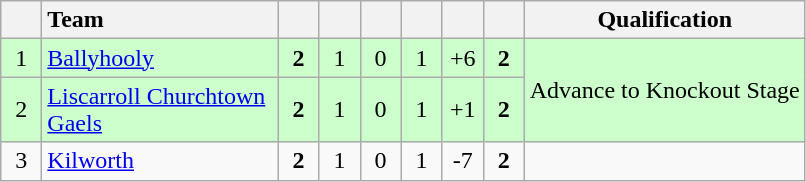<table class="wikitable" style="text-align:center">
<tr>
<th width="20"></th>
<th width="150" style="text-align:left;">Team</th>
<th width="20"></th>
<th width="20"></th>
<th width="20"></th>
<th width="20"></th>
<th width="20"></th>
<th width="20"></th>
<th>Qualification</th>
</tr>
<tr style="background:#ccffcc">
<td>1</td>
<td align="left"> <a href='#'>Ballyhooly</a></td>
<td><strong>2</strong></td>
<td>1</td>
<td>0</td>
<td>1</td>
<td>+6</td>
<td><strong>2</strong></td>
<td rowspan="2">Advance to Knockout Stage</td>
</tr>
<tr style="background:#ccffcc">
<td>2</td>
<td align="left"> <a href='#'>Liscarroll Churchtown Gaels</a></td>
<td><strong>2</strong></td>
<td>1</td>
<td>0</td>
<td>1</td>
<td>+1</td>
<td><strong>2</strong></td>
</tr>
<tr>
<td>3</td>
<td align="left"> <a href='#'>Kilworth</a></td>
<td><strong>2</strong></td>
<td>1</td>
<td>0</td>
<td>1</td>
<td>-7</td>
<td><strong>2</strong></td>
<td></td>
</tr>
</table>
